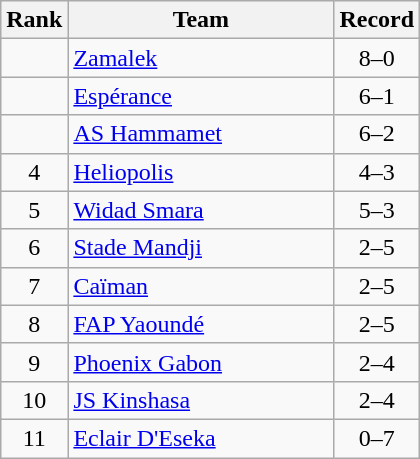<table class=wikitable style="text-align:center;">
<tr>
<th>Rank</th>
<th width=170>Team</th>
<th>Record</th>
</tr>
<tr>
<td></td>
<td align=left> <a href='#'>Zamalek</a></td>
<td>8–0</td>
</tr>
<tr>
<td></td>
<td align=left> <a href='#'>Espérance</a></td>
<td>6–1</td>
</tr>
<tr>
<td></td>
<td align=left> <a href='#'>AS Hammamet</a></td>
<td>6–2</td>
</tr>
<tr>
<td>4</td>
<td align=left> <a href='#'>Heliopolis</a></td>
<td>4–3</td>
</tr>
<tr>
<td>5</td>
<td align=left> <a href='#'>Widad Smara</a></td>
<td>5–3</td>
</tr>
<tr>
<td>6</td>
<td align=left> <a href='#'>Stade Mandji</a></td>
<td>2–5</td>
</tr>
<tr>
<td>7</td>
<td align=left> <a href='#'>Caïman</a></td>
<td>2–5</td>
</tr>
<tr>
<td>8</td>
<td align=left> <a href='#'>FAP Yaoundé</a></td>
<td>2–5</td>
</tr>
<tr>
<td>9</td>
<td align=left> <a href='#'>Phoenix Gabon</a></td>
<td>2–4</td>
</tr>
<tr>
<td>10</td>
<td align=left> <a href='#'>JS Kinshasa</a></td>
<td>2–4</td>
</tr>
<tr>
<td>11</td>
<td align=left> <a href='#'>Eclair D'Eseka</a></td>
<td>0–7</td>
</tr>
</table>
